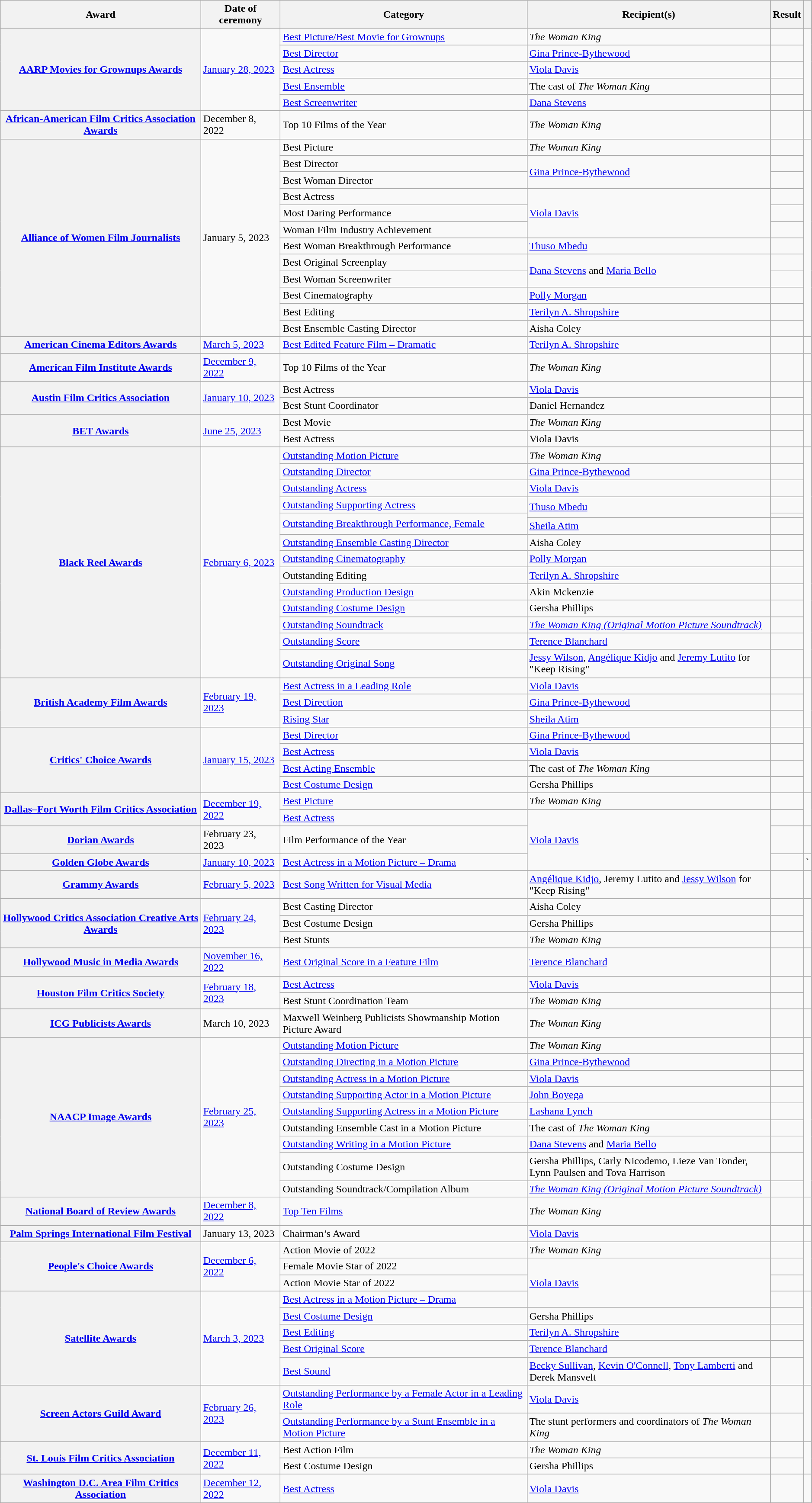<table class="wikitable sortable plainrowheaders" style="width: 99%;">
<tr>
<th scope="col">Award</th>
<th scope="col">Date of ceremony</th>
<th scope="col">Category</th>
<th scope="col" style="width:30%;">Recipient(s)</th>
<th scope="col">Result</th>
<th scope="col" class="unsortable"></th>
</tr>
<tr>
<th rowspan="5" scope="row"><a href='#'>AARP Movies for Grownups Awards</a></th>
<td rowspan="5"><a href='#'>January 28, 2023</a></td>
<td><a href='#'>Best Picture/Best Movie for Grownups</a></td>
<td><em>The Woman King</em></td>
<td></td>
<td rowspan="5" style="text-align:center;"><br></td>
</tr>
<tr>
<td><a href='#'>Best Director</a></td>
<td><a href='#'>Gina Prince-Bythewood</a></td>
<td></td>
</tr>
<tr>
<td><a href='#'>Best Actress</a></td>
<td><a href='#'>Viola Davis</a></td>
<td></td>
</tr>
<tr>
<td><a href='#'>Best Ensemble</a></td>
<td>The cast of <em>The Woman King</em></td>
<td></td>
</tr>
<tr>
<td><a href='#'>Best Screenwriter</a></td>
<td><a href='#'>Dana Stevens</a></td>
<td></td>
</tr>
<tr>
<th scope="row"><a href='#'>African-American Film Critics Association Awards</a></th>
<td>December 8, 2022</td>
<td>Top 10 Films of the Year</td>
<td><em>The Woman King</em></td>
<td></td>
<td style="text-align:center;"></td>
</tr>
<tr>
<th rowspan="12" scope="row"><a href='#'>Alliance of Women Film Journalists</a></th>
<td rowspan="12">January 5, 2023</td>
<td>Best Picture</td>
<td><em>The Woman King</em></td>
<td></td>
<td rowspan="12" style="text-align:center;"></td>
</tr>
<tr>
<td>Best Director</td>
<td rowspan="2"><a href='#'>Gina Prince-Bythewood</a></td>
<td></td>
</tr>
<tr>
<td>Best Woman Director</td>
<td></td>
</tr>
<tr>
<td>Best Actress</td>
<td rowspan="3"><a href='#'>Viola Davis</a></td>
<td></td>
</tr>
<tr>
<td>Most Daring Performance</td>
<td></td>
</tr>
<tr>
<td>Woman Film Industry Achievement</td>
<td></td>
</tr>
<tr>
<td>Best Woman Breakthrough Performance</td>
<td><a href='#'>Thuso Mbedu</a></td>
<td></td>
</tr>
<tr>
<td>Best Original Screenplay</td>
<td rowspan="2"><a href='#'>Dana Stevens</a> and <a href='#'>Maria Bello</a></td>
<td></td>
</tr>
<tr>
<td>Best Woman Screenwriter</td>
<td></td>
</tr>
<tr>
<td>Best Cinematography</td>
<td><a href='#'>Polly Morgan</a></td>
<td></td>
</tr>
<tr>
<td>Best Editing</td>
<td><a href='#'>Terilyn A. Shropshire</a></td>
<td></td>
</tr>
<tr>
<td>Best Ensemble Casting Director</td>
<td>Aisha Coley</td>
<td></td>
</tr>
<tr>
<th scope="row"><a href='#'>American Cinema Editors Awards</a></th>
<td><a href='#'>March 5, 2023</a></td>
<td><a href='#'>Best Edited Feature Film – Dramatic</a></td>
<td><a href='#'>Terilyn A. Shropshire</a></td>
<td></td>
<td style="text-align:center;"></td>
</tr>
<tr>
<th scope="rowgroup"><a href='#'>American Film Institute Awards</a></th>
<td><a href='#'>December 9, 2022</a></td>
<td>Top 10 Films of the Year</td>
<td><em>The Woman King</em></td>
<td></td>
<td style="text-align:center;"></td>
</tr>
<tr>
<th rowspan="2" scope="row"><a href='#'>Austin Film Critics Association</a></th>
<td rowspan="2"><a href='#'>January 10, 2023</a></td>
<td>Best Actress</td>
<td><a href='#'>Viola Davis</a></td>
<td></td>
<td rowspan="2" style="text-align:center;"></td>
</tr>
<tr>
<td>Best Stunt Coordinator</td>
<td>Daniel Hernandez</td>
<td></td>
</tr>
<tr>
<th rowspan="2" scope="row"><a href='#'>BET Awards</a></th>
<td rowspan="2"><a href='#'>June 25, 2023</a></td>
<td>Best Movie</td>
<td><em>The Woman King</em></td>
<td></td>
<td rowspan="2" style="text-align:center;"></td>
</tr>
<tr>
<td>Best Actress</td>
<td>Viola Davis</td>
<td></td>
</tr>
<tr>
<th rowspan="14" scope="row"><a href='#'>Black Reel Awards</a></th>
<td rowspan="14"><a href='#'>February 6, 2023</a></td>
<td><a href='#'>Outstanding Motion Picture</a></td>
<td><em>The Woman King</em> </td>
<td></td>
<td rowspan="14" style="text-align:center;"><br></td>
</tr>
<tr>
<td><a href='#'>Outstanding Director</a></td>
<td><a href='#'>Gina Prince-Bythewood</a></td>
<td></td>
</tr>
<tr>
<td><a href='#'>Outstanding Actress</a></td>
<td><a href='#'>Viola Davis</a></td>
<td></td>
</tr>
<tr>
<td><a href='#'>Outstanding Supporting Actress</a></td>
<td rowspan="2"><a href='#'>Thuso Mbedu</a></td>
<td></td>
</tr>
<tr>
<td rowspan="2"><a href='#'>Outstanding Breakthrough Performance, Female</a></td>
<td></td>
</tr>
<tr>
<td><a href='#'>Sheila Atim</a></td>
<td></td>
</tr>
<tr>
<td><a href='#'>Outstanding Ensemble Casting Director</a></td>
<td>Aisha Coley</td>
<td></td>
</tr>
<tr>
<td><a href='#'>Outstanding Cinematography</a></td>
<td><a href='#'>Polly Morgan</a></td>
<td></td>
</tr>
<tr>
<td>Outstanding Editing</td>
<td><a href='#'>Terilyn A. Shropshire</a></td>
<td></td>
</tr>
<tr>
<td><a href='#'>Outstanding Production Design</a></td>
<td>Akin Mckenzie</td>
<td></td>
</tr>
<tr>
<td><a href='#'>Outstanding Costume Design</a></td>
<td>Gersha Phillips</td>
<td></td>
</tr>
<tr>
<td><a href='#'>Outstanding Soundtrack</a></td>
<td><em><a href='#'>The Woman King (Original Motion Picture Soundtrack)</a></em></td>
<td></td>
</tr>
<tr>
<td><a href='#'>Outstanding Score</a></td>
<td><a href='#'>Terence Blanchard</a></td>
<td></td>
</tr>
<tr>
<td><a href='#'>Outstanding Original Song</a></td>
<td><a href='#'>Jessy Wilson</a>, <a href='#'>Angélique Kidjo</a> and <a href='#'>Jeremy Lutito</a> for "Keep Rising"</td>
<td></td>
</tr>
<tr>
<th rowspan="3" scope="row"><a href='#'>British Academy Film Awards</a></th>
<td rowspan="3"><a href='#'>February 19, 2023</a></td>
<td><a href='#'>Best Actress in a Leading Role</a></td>
<td><a href='#'>Viola Davis</a></td>
<td></td>
<td rowspan="3" style="text-align:center;"></td>
</tr>
<tr>
<td><a href='#'>Best Direction</a></td>
<td><a href='#'>Gina Prince-Bythewood</a></td>
<td></td>
</tr>
<tr>
<td><a href='#'>Rising Star</a></td>
<td><a href='#'>Sheila Atim</a></td>
<td></td>
</tr>
<tr>
<th rowspan="4" scope="row"><a href='#'>Critics' Choice Awards</a></th>
<td rowspan="4"><a href='#'>January 15, 2023</a></td>
<td><a href='#'>Best Director</a></td>
<td><a href='#'>Gina Prince-Bythewood</a></td>
<td></td>
<td rowspan="4" style="text-align:center;"></td>
</tr>
<tr>
<td><a href='#'>Best Actress</a></td>
<td><a href='#'>Viola Davis</a></td>
<td></td>
</tr>
<tr>
<td><a href='#'>Best Acting Ensemble</a></td>
<td>The cast of <em>The Woman King</em></td>
<td></td>
</tr>
<tr>
<td><a href='#'>Best Costume Design</a></td>
<td>Gersha Phillips</td>
<td></td>
</tr>
<tr>
<th rowspan="2" scope="row"><a href='#'>Dallas–Fort Worth Film Critics Association</a></th>
<td rowspan="2"><a href='#'>December 19, 2022</a></td>
<td><a href='#'>Best Picture</a></td>
<td><em>The Woman King</em></td>
<td></td>
<td rowspan="2" style="text-align:center;"></td>
</tr>
<tr>
<td><a href='#'>Best Actress</a></td>
<td rowspan="3"><a href='#'>Viola Davis</a></td>
<td></td>
</tr>
<tr>
<th scope="rowgroup"><a href='#'>Dorian Awards</a></th>
<td>February 23, 2023</td>
<td>Film Performance of the Year</td>
<td></td>
<td style="text-align:center;"></td>
</tr>
<tr>
<th scope="row"><a href='#'>Golden Globe Awards</a></th>
<td><a href='#'>January 10, 2023</a></td>
<td><a href='#'>Best Actress in a Motion Picture – Drama</a></td>
<td></td>
<td align="center">`</td>
</tr>
<tr>
<th scope="row"><a href='#'>Grammy Awards</a></th>
<td><a href='#'>February 5, 2023</a></td>
<td><a href='#'>Best Song Written for Visual Media</a></td>
<td data-sort-value="Kidjo"><a href='#'>Angélique Kidjo</a>, Jeremy Lutito and <a href='#'>Jessy Wilson</a> for "Keep Rising"</td>
<td></td>
<td style="text-align:center;"></td>
</tr>
<tr>
<th rowspan="3" scope="row"><a href='#'>Hollywood Critics Association Creative Arts Awards</a></th>
<td rowspan="3"><a href='#'>February 24, 2023</a></td>
<td>Best Casting Director</td>
<td "data-sort-value="Coley">Aisha Coley</td>
<td></td>
<td style="text-align:center;" rowspan="3"><br></td>
</tr>
<tr>
<td>Best Costume Design</td>
<td "data-sort-value="Phillips">Gersha Phillips</td>
<td></td>
</tr>
<tr>
<td>Best Stunts</td>
<td><em>The Woman King</em></td>
<td></td>
</tr>
<tr>
<th scope="row"><a href='#'>Hollywood Music in Media Awards</a></th>
<td><a href='#'>November 16, 2022</a></td>
<td><a href='#'>Best Original Score in a Feature Film</a></td>
<td data-sort-value="Blanchard"><a href='#'>Terence Blanchard</a></td>
<td></td>
<td style="text-align:center;"></td>
</tr>
<tr>
<th rowspan="2" scope="row"><a href='#'>Houston Film Critics Society</a></th>
<td rowspan="2"><a href='#'>February 18, 2023</a></td>
<td><a href='#'>Best Actress</a></td>
<td><a href='#'>Viola Davis</a></td>
<td></td>
<td rowspan="2" style="text-align:center;"><br></td>
</tr>
<tr>
<td>Best Stunt Coordination Team</td>
<td><em>The Woman King</em></td>
<td></td>
</tr>
<tr>
<th scope="row"><a href='#'>ICG Publicists Awards</a></th>
<td>March 10, 2023</td>
<td>Maxwell Weinberg Publicists Showmanship Motion Picture Award</td>
<td><em>The Woman King</em></td>
<td></td>
<td style="text-align:center;"><br></td>
</tr>
<tr>
<th rowspan="9" scope="row"><a href='#'>NAACP Image Awards</a></th>
<td rowspan="9"><a href='#'>February 25, 2023</a></td>
<td><a href='#'>Outstanding Motion Picture</a></td>
<td><em>The Woman King</em></td>
<td></td>
<td rowspan="9" style="text-align:center;"></td>
</tr>
<tr>
<td><a href='#'>Outstanding Directing in a Motion Picture</a></td>
<td><a href='#'>Gina Prince-Bythewood</a></td>
<td></td>
</tr>
<tr>
<td><a href='#'>Outstanding Actress in a Motion Picture</a></td>
<td><a href='#'>Viola Davis</a></td>
<td></td>
</tr>
<tr>
<td><a href='#'>Outstanding Supporting Actor in a Motion Picture</a></td>
<td><a href='#'>John Boyega</a></td>
<td></td>
</tr>
<tr>
<td><a href='#'>Outstanding Supporting Actress in a Motion Picture</a></td>
<td><a href='#'>Lashana Lynch</a></td>
<td></td>
</tr>
<tr>
<td>Outstanding Ensemble Cast in a Motion Picture</td>
<td>The cast of <em>The Woman King</em></td>
<td></td>
</tr>
<tr>
<td><a href='#'>Outstanding Writing in a Motion Picture</a></td>
<td><a href='#'>Dana Stevens</a> and <a href='#'>Maria Bello</a></td>
<td></td>
</tr>
<tr>
<td>Outstanding Costume Design</td>
<td>Gersha Phillips, Carly Nicodemo, Lieze Van Tonder, Lynn Paulsen and Tova Harrison</td>
<td></td>
</tr>
<tr>
<td>Outstanding Soundtrack/Compilation Album</td>
<td><em><a href='#'>The Woman King (Original Motion Picture Soundtrack)</a></em></td>
<td></td>
</tr>
<tr>
<th scope="rowgroup"><a href='#'>National Board of Review Awards</a></th>
<td><a href='#'>December 8, 2022</a></td>
<td><a href='#'>Top Ten Films</a></td>
<td><em>The Woman King</em></td>
<td></td>
<td style="text-align:center;"></td>
</tr>
<tr>
<th scope="rowgroup"><a href='#'>Palm Springs International Film Festival</a></th>
<td>January 13, 2023</td>
<td>Chairman’s Award</td>
<td><a href='#'>Viola Davis</a></td>
<td></td>
<td style="text-align:center;"></td>
</tr>
<tr>
<th rowspan="3" scope="rowgroup"><a href='#'>People's Choice Awards</a></th>
<td rowspan="3"><a href='#'>December 6, 2022</a></td>
<td>Action Movie of 2022</td>
<td><em>The Woman King</em></td>
<td></td>
<td rowspan="3" style="text-align:center;"></td>
</tr>
<tr>
<td>Female Movie Star of 2022</td>
<td rowspan="3" data-sort-value="Davis"><a href='#'>Viola Davis</a></td>
<td></td>
</tr>
<tr>
<td>Action Movie Star of 2022</td>
<td></td>
</tr>
<tr>
<th rowspan="5" scope="row"><a href='#'>Satellite Awards</a></th>
<td rowspan="5"><a href='#'>March 3, 2023</a></td>
<td><a href='#'>Best Actress in a Motion Picture – Drama</a></td>
<td></td>
<td style="text-align:center;" rowspan="5"><br></td>
</tr>
<tr>
<td><a href='#'>Best Costume Design</a></td>
<td "data-sort-value="Phillips">Gersha Phillips</td>
<td></td>
</tr>
<tr>
<td><a href='#'>Best Editing</a></td>
<td "data-sort-value="Shropshire"><a href='#'>Terilyn A. Shropshire</a></td>
<td></td>
</tr>
<tr>
<td><a href='#'>Best Original Score</a></td>
<td "data-sort-value="Blanchard"><a href='#'>Terence Blanchard</a></td>
<td></td>
</tr>
<tr>
<td><a href='#'>Best Sound</a></td>
<td "data-sort-value="Sullivan"><a href='#'>Becky Sullivan</a>, <a href='#'>Kevin O'Connell</a>, <a href='#'>Tony Lamberti</a> and Derek Mansvelt</td>
<td></td>
</tr>
<tr>
<th rowspan="2" scope="row"><a href='#'>Screen Actors Guild Award</a></th>
<td rowspan="2"><a href='#'>February 26, 2023</a></td>
<td><a href='#'>Outstanding Performance by a Female Actor in a Leading Role</a></td>
<td><a href='#'>Viola Davis</a></td>
<td></td>
<td rowspan="2" style="text-align:center;"></td>
</tr>
<tr>
<td><a href='#'>Outstanding Performance by a Stunt Ensemble in a Motion Picture</a></td>
<td>The stunt performers and coordinators of <em>The Woman King</em></td>
<td></td>
</tr>
<tr>
<th rowspan="2" scope="row"><a href='#'>St. Louis Film Critics Association</a></th>
<td rowspan="2"><a href='#'>December 11, 2022</a></td>
<td>Best Action Film</td>
<td><em>The Woman King</em></td>
<td></td>
<td rowspan="2" style="text-align:center;"></td>
</tr>
<tr>
<td>Best Costume Design</td>
<td>Gersha Phillips</td>
<td></td>
</tr>
<tr>
<th scope="row"><a href='#'>Washington D.C. Area Film Critics Association</a></th>
<td><a href='#'>December 12, 2022</a></td>
<td><a href='#'>Best Actress</a></td>
<td><a href='#'>Viola Davis</a></td>
<td></td>
<td style="text-align:center;"></td>
</tr>
</table>
